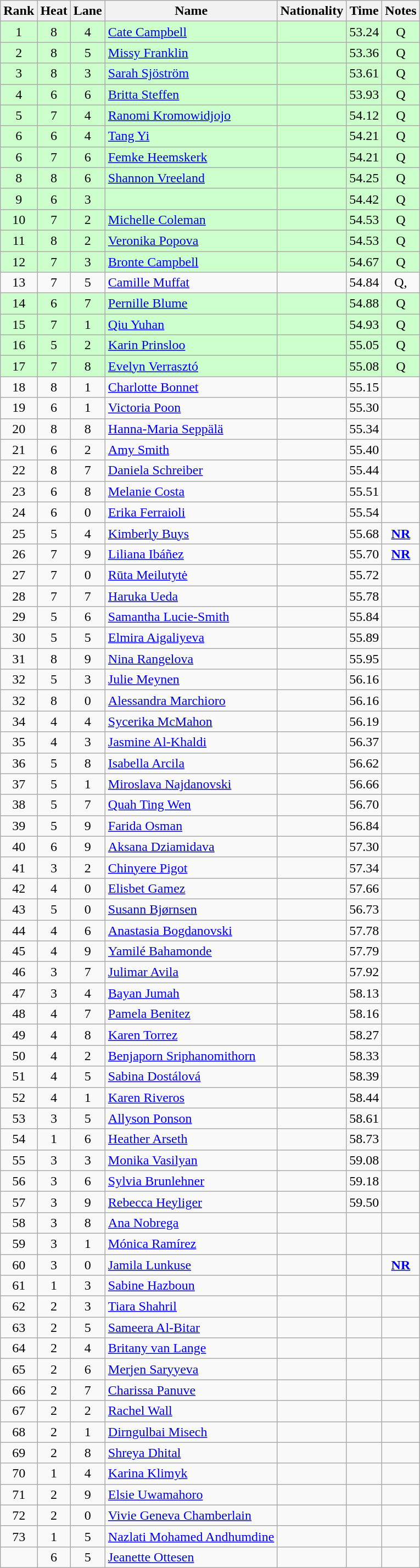<table class="wikitable sortable" style="text-align:center">
<tr>
<th>Rank</th>
<th>Heat</th>
<th>Lane</th>
<th>Name</th>
<th>Nationality</th>
<th>Time</th>
<th>Notes</th>
</tr>
<tr bgcolor=ccffcc>
<td>1</td>
<td>8</td>
<td>4</td>
<td align=left><a href='#'>Cate Campbell</a></td>
<td align=left></td>
<td>53.24</td>
<td>Q</td>
</tr>
<tr bgcolor=ccffcc>
<td>2</td>
<td>8</td>
<td>5</td>
<td align=left><a href='#'>Missy Franklin</a></td>
<td align=left></td>
<td>53.36</td>
<td>Q</td>
</tr>
<tr bgcolor=ccffcc>
<td>3</td>
<td>8</td>
<td>3</td>
<td align=left><a href='#'>Sarah Sjöström</a></td>
<td align=left></td>
<td>53.61</td>
<td>Q</td>
</tr>
<tr bgcolor=ccffcc>
<td>4</td>
<td>6</td>
<td>6</td>
<td align=left><a href='#'>Britta Steffen</a></td>
<td align=left></td>
<td>53.93</td>
<td>Q</td>
</tr>
<tr bgcolor=ccffcc>
<td>5</td>
<td>7</td>
<td>4</td>
<td align=left><a href='#'>Ranomi Kromowidjojo</a></td>
<td align=left></td>
<td>54.12</td>
<td>Q</td>
</tr>
<tr bgcolor=ccffcc>
<td>6</td>
<td>6</td>
<td>4</td>
<td align=left><a href='#'>Tang Yi</a></td>
<td align=left></td>
<td>54.21</td>
<td>Q</td>
</tr>
<tr bgcolor=ccffcc>
<td>6</td>
<td>7</td>
<td>6</td>
<td align=left><a href='#'>Femke Heemskerk</a></td>
<td align=left></td>
<td>54.21</td>
<td>Q</td>
</tr>
<tr bgcolor=ccffcc>
<td>8</td>
<td>8</td>
<td>6</td>
<td align=left><a href='#'>Shannon Vreeland</a></td>
<td align=left></td>
<td>54.25</td>
<td>Q</td>
</tr>
<tr bgcolor=ccffcc>
<td>9</td>
<td>6</td>
<td>3</td>
<td align=left></td>
<td align=left></td>
<td>54.42</td>
<td>Q</td>
</tr>
<tr bgcolor=ccffcc>
<td>10</td>
<td>7</td>
<td>2</td>
<td align=left><a href='#'>Michelle Coleman</a></td>
<td align=left></td>
<td>54.53</td>
<td>Q</td>
</tr>
<tr bgcolor=ccffcc>
<td>11</td>
<td>8</td>
<td>2</td>
<td align=left><a href='#'>Veronika Popova</a></td>
<td align=left></td>
<td>54.53</td>
<td>Q</td>
</tr>
<tr bgcolor=ccffcc>
<td>12</td>
<td>7</td>
<td>3</td>
<td align=left><a href='#'>Bronte Campbell</a></td>
<td align=left></td>
<td>54.67</td>
<td>Q</td>
</tr>
<tr>
<td>13</td>
<td>7</td>
<td>5</td>
<td align=left><a href='#'>Camille Muffat</a></td>
<td align=left></td>
<td>54.84</td>
<td>Q, </td>
</tr>
<tr bgcolor=ccffcc>
<td>14</td>
<td>6</td>
<td>7</td>
<td align=left><a href='#'>Pernille Blume</a></td>
<td align=left></td>
<td>54.88</td>
<td>Q</td>
</tr>
<tr bgcolor=ccffcc>
<td>15</td>
<td>7</td>
<td>1</td>
<td align=left><a href='#'>Qiu Yuhan</a></td>
<td align=left></td>
<td>54.93</td>
<td>Q</td>
</tr>
<tr bgcolor=ccffcc>
<td>16</td>
<td>5</td>
<td>2</td>
<td align=left><a href='#'>Karin Prinsloo</a></td>
<td align=left></td>
<td>55.05</td>
<td>Q</td>
</tr>
<tr bgcolor=ccffcc>
<td>17</td>
<td>7</td>
<td>8</td>
<td align=left><a href='#'>Evelyn Verrasztó</a></td>
<td align=left></td>
<td>55.08</td>
<td>Q</td>
</tr>
<tr>
<td>18</td>
<td>8</td>
<td>1</td>
<td align=left><a href='#'>Charlotte Bonnet</a></td>
<td align=left></td>
<td>55.15</td>
<td></td>
</tr>
<tr>
<td>19</td>
<td>6</td>
<td>1</td>
<td align=left><a href='#'>Victoria Poon</a></td>
<td align=left></td>
<td>55.30</td>
<td></td>
</tr>
<tr>
<td>20</td>
<td>8</td>
<td>8</td>
<td align=left><a href='#'>Hanna-Maria Seppälä</a></td>
<td align=left></td>
<td>55.34</td>
<td></td>
</tr>
<tr>
<td>21</td>
<td>6</td>
<td>2</td>
<td align=left><a href='#'>Amy Smith</a></td>
<td align=left></td>
<td>55.40</td>
<td></td>
</tr>
<tr>
<td>22</td>
<td>8</td>
<td>7</td>
<td align=left><a href='#'>Daniela Schreiber</a></td>
<td align=left></td>
<td>55.44</td>
<td></td>
</tr>
<tr>
<td>23</td>
<td>6</td>
<td>8</td>
<td align=left><a href='#'>Melanie Costa</a></td>
<td align=left></td>
<td>55.51</td>
<td></td>
</tr>
<tr>
<td>24</td>
<td>6</td>
<td>0</td>
<td align=left><a href='#'>Erika Ferraioli</a></td>
<td align=left></td>
<td>55.54</td>
<td></td>
</tr>
<tr>
<td>25</td>
<td>5</td>
<td>4</td>
<td align=left><a href='#'>Kimberly Buys</a></td>
<td align=left></td>
<td>55.68</td>
<td><strong><a href='#'>NR</a></strong></td>
</tr>
<tr>
<td>26</td>
<td>7</td>
<td>9</td>
<td align=left><a href='#'>Liliana Ibáñez</a></td>
<td align=left></td>
<td>55.70</td>
<td><strong><a href='#'>NR</a></strong></td>
</tr>
<tr>
<td>27</td>
<td>7</td>
<td>0</td>
<td align=left><a href='#'>Rūta Meilutytė</a></td>
<td align=left></td>
<td>55.72</td>
<td></td>
</tr>
<tr>
<td>28</td>
<td>7</td>
<td>7</td>
<td align=left><a href='#'>Haruka Ueda</a></td>
<td align=left></td>
<td>55.78</td>
<td></td>
</tr>
<tr>
<td>29</td>
<td>5</td>
<td>6</td>
<td align=left><a href='#'>Samantha Lucie-Smith</a></td>
<td align=left></td>
<td>55.84</td>
<td></td>
</tr>
<tr>
<td>30</td>
<td>5</td>
<td>5</td>
<td align=left><a href='#'>Elmira Aigaliyeva</a></td>
<td align=left></td>
<td>55.89</td>
<td></td>
</tr>
<tr>
<td>31</td>
<td>8</td>
<td>9</td>
<td align=left><a href='#'>Nina Rangelova</a></td>
<td align=left></td>
<td>55.95</td>
<td></td>
</tr>
<tr>
<td>32</td>
<td>5</td>
<td>3</td>
<td align=left><a href='#'>Julie Meynen</a></td>
<td align=left></td>
<td>56.16</td>
<td></td>
</tr>
<tr>
<td>32</td>
<td>8</td>
<td>0</td>
<td align=left><a href='#'>Alessandra Marchioro</a></td>
<td align=left></td>
<td>56.16</td>
<td></td>
</tr>
<tr>
<td>34</td>
<td>4</td>
<td>4</td>
<td align=left><a href='#'>Sycerika McMahon</a></td>
<td align=left></td>
<td>56.19</td>
<td></td>
</tr>
<tr>
<td>35</td>
<td>4</td>
<td>3</td>
<td align=left><a href='#'>Jasmine Al-Khaldi</a></td>
<td align=left></td>
<td>56.37</td>
<td></td>
</tr>
<tr>
<td>36</td>
<td>5</td>
<td>8</td>
<td align=left><a href='#'>Isabella Arcila</a></td>
<td align=left></td>
<td>56.62</td>
<td></td>
</tr>
<tr>
<td>37</td>
<td>5</td>
<td>1</td>
<td align=left><a href='#'>Miroslava Najdanovski</a></td>
<td align=left></td>
<td>56.66</td>
<td></td>
</tr>
<tr>
<td>38</td>
<td>5</td>
<td>7</td>
<td align=left><a href='#'>Quah Ting Wen</a></td>
<td align=left></td>
<td>56.70</td>
<td></td>
</tr>
<tr>
<td>39</td>
<td>5</td>
<td>9</td>
<td align=left><a href='#'>Farida Osman</a></td>
<td align=left></td>
<td>56.84</td>
<td></td>
</tr>
<tr>
<td>40</td>
<td>6</td>
<td>9</td>
<td align=left><a href='#'>Aksana Dziamidava</a></td>
<td align=left></td>
<td>57.30</td>
<td></td>
</tr>
<tr>
<td>41</td>
<td>3</td>
<td>2</td>
<td align=left><a href='#'>Chinyere Pigot</a></td>
<td align=left></td>
<td>57.34</td>
<td></td>
</tr>
<tr>
<td>42</td>
<td>4</td>
<td>0</td>
<td align=left><a href='#'>Elisbet Gamez</a></td>
<td align=left></td>
<td>57.66</td>
<td></td>
</tr>
<tr>
<td>43</td>
<td>5</td>
<td>0</td>
<td align=left><a href='#'>Susann Bjørnsen</a></td>
<td align=left></td>
<td>56.73</td>
<td></td>
</tr>
<tr>
<td>44</td>
<td>4</td>
<td>6</td>
<td align=left><a href='#'>Anastasia Bogdanovski</a></td>
<td align=left></td>
<td>57.78</td>
<td></td>
</tr>
<tr>
<td>45</td>
<td>4</td>
<td>9</td>
<td align=left><a href='#'>Yamilé Bahamonde</a></td>
<td align=left></td>
<td>57.79</td>
<td></td>
</tr>
<tr>
<td>46</td>
<td>3</td>
<td>7</td>
<td align=left><a href='#'>Julimar Avila</a></td>
<td align=left></td>
<td>57.92</td>
<td></td>
</tr>
<tr>
<td>47</td>
<td>3</td>
<td>4</td>
<td align=left><a href='#'>Bayan Jumah</a></td>
<td align=left></td>
<td>58.13</td>
<td></td>
</tr>
<tr>
<td>48</td>
<td>4</td>
<td>7</td>
<td align=left><a href='#'>Pamela Benitez</a></td>
<td align=left></td>
<td>58.16</td>
<td></td>
</tr>
<tr>
<td>49</td>
<td>4</td>
<td>8</td>
<td align=left><a href='#'>Karen Torrez</a></td>
<td align=left></td>
<td>58.27</td>
<td></td>
</tr>
<tr>
<td>50</td>
<td>4</td>
<td>2</td>
<td align=left><a href='#'>Benjaporn Sriphanomithorn</a></td>
<td align=left></td>
<td>58.33</td>
<td></td>
</tr>
<tr>
<td>51</td>
<td>4</td>
<td>5</td>
<td align=left><a href='#'>Sabina Dostálová</a></td>
<td align=left></td>
<td>58.39</td>
<td></td>
</tr>
<tr>
<td>52</td>
<td>4</td>
<td>1</td>
<td align=left><a href='#'>Karen Riveros</a></td>
<td align=left></td>
<td>58.44</td>
<td></td>
</tr>
<tr>
<td>53</td>
<td>3</td>
<td>5</td>
<td align=left><a href='#'>Allyson Ponson</a></td>
<td align=left></td>
<td>58.61</td>
<td></td>
</tr>
<tr>
<td>54</td>
<td>1</td>
<td>6</td>
<td align=left><a href='#'>Heather Arseth</a></td>
<td align=left></td>
<td>58.73</td>
<td></td>
</tr>
<tr>
<td>55</td>
<td>3</td>
<td>3</td>
<td align=left><a href='#'>Monika Vasilyan</a></td>
<td align=left></td>
<td>59.08</td>
<td></td>
</tr>
<tr>
<td>56</td>
<td>3</td>
<td>6</td>
<td align=left><a href='#'>Sylvia Brunlehner</a></td>
<td align=left></td>
<td>59.18</td>
<td></td>
</tr>
<tr>
<td>57</td>
<td>3</td>
<td>9</td>
<td align=left><a href='#'>Rebecca Heyliger</a></td>
<td align=left></td>
<td>59.50</td>
<td></td>
</tr>
<tr>
<td>58</td>
<td>3</td>
<td>8</td>
<td align=left><a href='#'>Ana Nobrega</a></td>
<td align=left></td>
<td></td>
<td></td>
</tr>
<tr>
<td>59</td>
<td>3</td>
<td>1</td>
<td align=left><a href='#'>Mónica Ramírez</a></td>
<td align=left></td>
<td></td>
<td></td>
</tr>
<tr>
<td>60</td>
<td>3</td>
<td>0</td>
<td align=left><a href='#'>Jamila Lunkuse</a></td>
<td align=left></td>
<td></td>
<td><strong><a href='#'>NR</a></strong></td>
</tr>
<tr>
<td>61</td>
<td>1</td>
<td>3</td>
<td align=left><a href='#'>Sabine Hazboun</a></td>
<td align=left></td>
<td></td>
<td></td>
</tr>
<tr>
<td>62</td>
<td>2</td>
<td>3</td>
<td align=left><a href='#'>Tiara Shahril</a></td>
<td align=left></td>
<td></td>
<td></td>
</tr>
<tr>
<td>63</td>
<td>2</td>
<td>5</td>
<td align=left><a href='#'>Sameera Al-Bitar</a></td>
<td align=left></td>
<td></td>
<td></td>
</tr>
<tr>
<td>64</td>
<td>2</td>
<td>4</td>
<td align=left><a href='#'>Britany van Lange</a></td>
<td align=left></td>
<td></td>
<td></td>
</tr>
<tr>
<td>65</td>
<td>2</td>
<td>6</td>
<td align=left><a href='#'>Merjen Saryyeva</a></td>
<td align=left></td>
<td></td>
<td></td>
</tr>
<tr>
<td>66</td>
<td>2</td>
<td>7</td>
<td align=left><a href='#'>Charissa Panuve</a></td>
<td align=left></td>
<td></td>
<td></td>
</tr>
<tr>
<td>67</td>
<td>2</td>
<td>2</td>
<td align=left><a href='#'>Rachel Wall</a></td>
<td align=left></td>
<td></td>
<td></td>
</tr>
<tr>
<td>68</td>
<td>2</td>
<td>1</td>
<td align=left><a href='#'>Dirngulbai Misech</a></td>
<td align=left></td>
<td></td>
<td></td>
</tr>
<tr>
<td>69</td>
<td>2</td>
<td>8</td>
<td align=left><a href='#'>Shreya Dhital</a></td>
<td align=left></td>
<td></td>
<td></td>
</tr>
<tr>
<td>70</td>
<td>1</td>
<td>4</td>
<td align=left><a href='#'>Karina Klimyk</a></td>
<td align=left></td>
<td></td>
<td></td>
</tr>
<tr>
<td>71</td>
<td>2</td>
<td>9</td>
<td align=left><a href='#'>Elsie Uwamahoro</a></td>
<td align=left></td>
<td></td>
<td></td>
</tr>
<tr>
<td>72</td>
<td>2</td>
<td>0</td>
<td align=left><a href='#'>Vivie Geneva Chamberlain</a></td>
<td align=left></td>
<td></td>
<td></td>
</tr>
<tr>
<td>73</td>
<td>1</td>
<td>5</td>
<td align=left><a href='#'>Nazlati Mohamed Andhumdine</a></td>
<td align=left></td>
<td></td>
<td></td>
</tr>
<tr>
<td></td>
<td>6</td>
<td>5</td>
<td align=left><a href='#'>Jeanette Ottesen</a></td>
<td align=left></td>
<td></td>
<td></td>
</tr>
</table>
